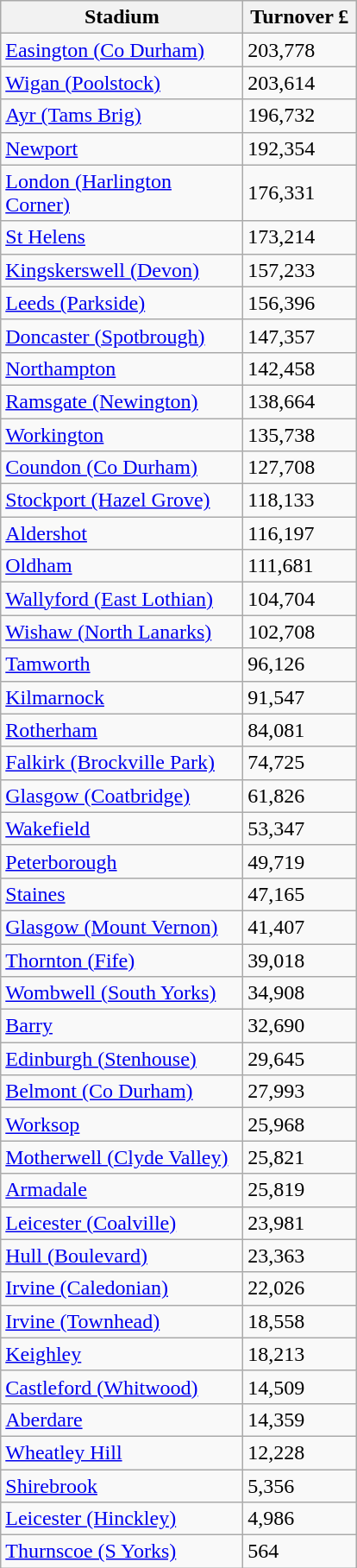<table class="wikitable">
<tr>
<th width=180>Stadium</th>
<th width=80>Turnover £</th>
</tr>
<tr>
<td><a href='#'>Easington (Co Durham)</a></td>
<td>203,778</td>
</tr>
<tr>
<td><a href='#'>Wigan (Poolstock)</a></td>
<td>203,614</td>
</tr>
<tr>
<td><a href='#'>Ayr (Tams Brig)</a></td>
<td>196,732</td>
</tr>
<tr>
<td><a href='#'>Newport</a></td>
<td>192,354</td>
</tr>
<tr>
<td><a href='#'>London (Harlington Corner)</a></td>
<td>176,331</td>
</tr>
<tr>
<td><a href='#'>St Helens</a></td>
<td>173,214</td>
</tr>
<tr>
<td><a href='#'>Kingskerswell (Devon)</a></td>
<td>157,233</td>
</tr>
<tr>
<td><a href='#'>Leeds (Parkside)</a></td>
<td>156,396</td>
</tr>
<tr>
<td><a href='#'>Doncaster (Spotbrough)</a></td>
<td>147,357</td>
</tr>
<tr>
<td><a href='#'>Northampton</a></td>
<td>142,458</td>
</tr>
<tr>
<td><a href='#'>Ramsgate (Newington)</a></td>
<td>138,664</td>
</tr>
<tr>
<td><a href='#'>Workington</a></td>
<td>135,738</td>
</tr>
<tr>
<td><a href='#'>Coundon (Co Durham)</a></td>
<td>127,708</td>
</tr>
<tr>
<td><a href='#'>Stockport (Hazel Grove)</a></td>
<td>118,133</td>
</tr>
<tr>
<td><a href='#'>Aldershot</a></td>
<td>116,197</td>
</tr>
<tr>
<td><a href='#'>Oldham</a></td>
<td>111,681</td>
</tr>
<tr>
<td><a href='#'>Wallyford (East Lothian)</a></td>
<td>104,704</td>
</tr>
<tr>
<td><a href='#'>Wishaw (North Lanarks)</a></td>
<td>102,708</td>
</tr>
<tr>
<td><a href='#'>Tamworth</a></td>
<td>96,126</td>
</tr>
<tr>
<td><a href='#'>Kilmarnock</a></td>
<td>91,547</td>
</tr>
<tr>
<td><a href='#'>Rotherham</a></td>
<td>84,081</td>
</tr>
<tr>
<td><a href='#'>Falkirk (Brockville Park)</a></td>
<td>74,725</td>
</tr>
<tr>
<td><a href='#'>Glasgow (Coatbridge)</a></td>
<td>61,826</td>
</tr>
<tr>
<td><a href='#'>Wakefield</a></td>
<td>53,347</td>
</tr>
<tr>
<td><a href='#'>Peterborough</a></td>
<td>49,719</td>
</tr>
<tr>
<td><a href='#'>Staines</a></td>
<td>47,165</td>
</tr>
<tr>
<td><a href='#'>Glasgow (Mount Vernon)</a></td>
<td>41,407</td>
</tr>
<tr>
<td><a href='#'>Thornton (Fife)</a></td>
<td>39,018</td>
</tr>
<tr>
<td><a href='#'>Wombwell (South Yorks)</a></td>
<td>34,908</td>
</tr>
<tr>
<td><a href='#'>Barry</a></td>
<td>32,690</td>
</tr>
<tr>
<td><a href='#'>Edinburgh (Stenhouse)</a></td>
<td>29,645</td>
</tr>
<tr>
<td><a href='#'>Belmont (Co Durham)</a></td>
<td>27,993</td>
</tr>
<tr>
<td><a href='#'>Worksop</a></td>
<td>25,968</td>
</tr>
<tr>
<td><a href='#'>Motherwell (Clyde Valley)</a></td>
<td>25,821</td>
</tr>
<tr>
<td><a href='#'>Armadale</a></td>
<td>25,819</td>
</tr>
<tr>
<td><a href='#'>Leicester (Coalville)</a></td>
<td>23,981</td>
</tr>
<tr>
<td><a href='#'>Hull (Boulevard)</a></td>
<td>23,363</td>
</tr>
<tr>
<td><a href='#'>Irvine (Caledonian)</a></td>
<td>22,026</td>
</tr>
<tr>
<td><a href='#'>Irvine (Townhead)</a></td>
<td>18,558</td>
</tr>
<tr>
<td><a href='#'>Keighley</a></td>
<td>18,213</td>
</tr>
<tr>
<td><a href='#'>Castleford (Whitwood)</a></td>
<td>14,509</td>
</tr>
<tr>
<td><a href='#'>Aberdare</a></td>
<td>14,359</td>
</tr>
<tr>
<td><a href='#'>Wheatley Hill</a></td>
<td>12,228</td>
</tr>
<tr>
<td><a href='#'>Shirebrook</a></td>
<td>5,356</td>
</tr>
<tr>
<td><a href='#'>Leicester (Hinckley)</a></td>
<td>4,986</td>
</tr>
<tr>
<td><a href='#'>Thurnscoe (S Yorks)</a></td>
<td>564</td>
</tr>
</table>
